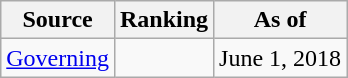<table class="wikitable" style="text-align:center">
<tr>
<th>Source</th>
<th>Ranking</th>
<th>As of</th>
</tr>
<tr>
<td><em><a href='#'></em>Governing<em></a></em></td>
<td></td>
<td>June 1, 2018</td>
</tr>
</table>
